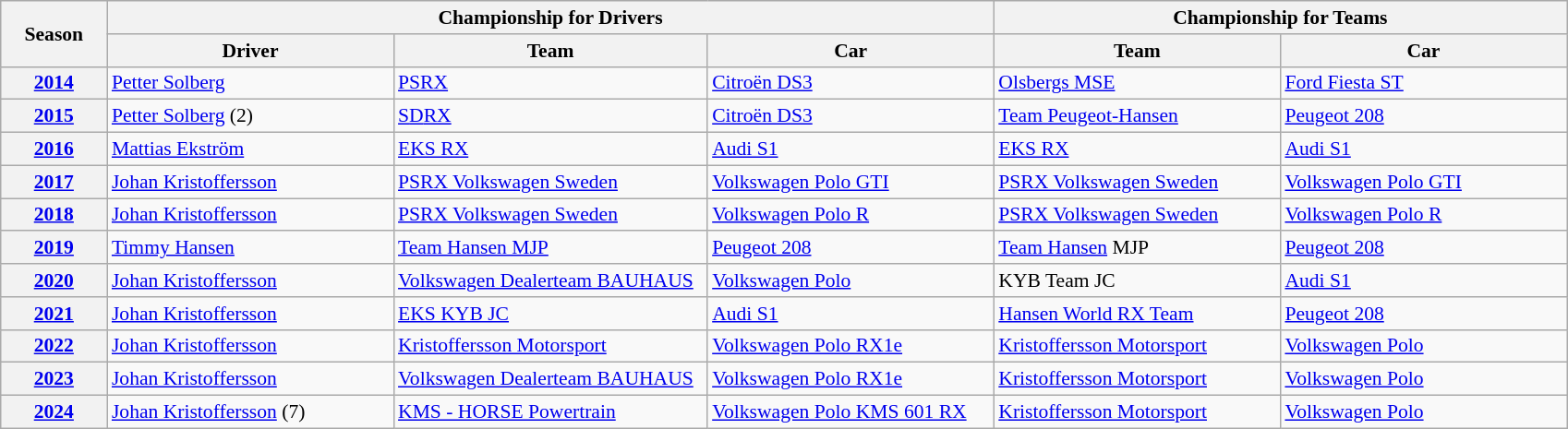<table class="wikitable" style="font-size:90%;">
<tr style="background:#efefef;">
<th rowspan="2" style="width:70px;">Season</th>
<th colspan="3" style="width:350px;">Championship for Drivers</th>
<th colspan="2" style="width:350px;">Championship for Teams</th>
</tr>
<tr>
<th style="width:200px;">Driver</th>
<th style="width:220px;">Team</th>
<th style="width:200px;">Car</th>
<th style="width:200px;">Team</th>
<th style="width:200px;">Car</th>
</tr>
<tr>
<th><a href='#'>2014</a></th>
<td> <a href='#'>Petter Solberg</a></td>
<td> <a href='#'>PSRX</a></td>
<td> <a href='#'>Citroën DS3</a></td>
<td> <a href='#'>Olsbergs MSE</a></td>
<td> <a href='#'>Ford Fiesta ST</a></td>
</tr>
<tr>
<th><a href='#'>2015</a></th>
<td> <a href='#'>Petter Solberg</a> (2)</td>
<td> <a href='#'>S</a><a href='#'>D</a><a href='#'>RX</a></td>
<td> <a href='#'>Citroën DS3</a></td>
<td> <a href='#'>Team Peugeot-Hansen</a></td>
<td> <a href='#'>Peugeot 208</a></td>
</tr>
<tr>
<th><a href='#'>2016</a></th>
<td> <a href='#'>Mattias Ekström</a></td>
<td> <a href='#'>EKS RX</a></td>
<td> <a href='#'>Audi S1</a></td>
<td> <a href='#'>EKS RX</a></td>
<td> <a href='#'>Audi S1</a></td>
</tr>
<tr>
<th><a href='#'>2017</a></th>
<td> <a href='#'>Johan Kristoffersson</a></td>
<td> <a href='#'>PSRX Volkswagen Sweden</a></td>
<td> <a href='#'>Volkswagen Polo GTI</a></td>
<td> <a href='#'>PSRX Volkswagen Sweden</a></td>
<td> <a href='#'>Volkswagen Polo GTI</a></td>
</tr>
<tr>
<th><a href='#'>2018</a></th>
<td> <a href='#'>Johan Kristoffersson</a></td>
<td> <a href='#'>PSRX Volkswagen Sweden</a></td>
<td> <a href='#'>Volkswagen Polo R</a></td>
<td> <a href='#'>PSRX Volkswagen Sweden</a></td>
<td> <a href='#'>Volkswagen Polo R</a></td>
</tr>
<tr>
<th><a href='#'>2019</a></th>
<td> <a href='#'>Timmy Hansen</a></td>
<td> <a href='#'>Team Hansen MJP</a></td>
<td> <a href='#'>Peugeot 208</a></td>
<td> <a href='#'>Team Hansen</a> MJP</td>
<td> <a href='#'>Peugeot 208</a></td>
</tr>
<tr>
<th><a href='#'>2020</a></th>
<td> <a href='#'>Johan Kristoffersson</a></td>
<td> <a href='#'>Volkswagen Dealerteam BAUHAUS</a></td>
<td> <a href='#'>Volkswagen Polo</a></td>
<td> KYB Team JC</td>
<td> <a href='#'>Audi S1</a></td>
</tr>
<tr>
<th><a href='#'>2021</a></th>
<td> <a href='#'>Johan Kristoffersson</a></td>
<td> <a href='#'>EKS KYB JC</a></td>
<td> <a href='#'>Audi S1</a></td>
<td> <a href='#'>Hansen World RX Team</a></td>
<td> <a href='#'>Peugeot 208</a></td>
</tr>
<tr>
<th><a href='#'>2022</a></th>
<td> <a href='#'>Johan Kristoffersson</a></td>
<td> <a href='#'>Kristoffersson Motorsport</a></td>
<td> <a href='#'>Volkswagen Polo RX1e</a></td>
<td> <a href='#'>Kristoffersson Motorsport</a></td>
<td> <a href='#'>Volkswagen Polo</a></td>
</tr>
<tr>
<th><a href='#'>2023</a></th>
<td> <a href='#'>Johan Kristoffersson</a></td>
<td> <a href='#'>Volkswagen Dealerteam BAUHAUS</a></td>
<td> <a href='#'>Volkswagen Polo RX1e</a></td>
<td align="" center> <a href='#'>Kristoffersson Motorsport</a></td>
<td> <a href='#'>Volkswagen Polo</a></td>
</tr>
<tr>
<th><a href='#'>2024</a></th>
<td> <a href='#'>Johan Kristoffersson</a> (7)</td>
<td> <a href='#'>KMS - HORSE Powertrain</a></td>
<td> <a href='#'>Volkswagen Polo KMS 601 RX</a></td>
<td align="" center> <a href='#'>Kristoffersson Motorsport</a></td>
<td> <a href='#'>Volkswagen Polo</a></td>
</tr>
</table>
